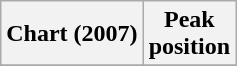<table class="wikitable sortable plainrowheaders" style="text-align:center">
<tr>
<th>Chart (2007)</th>
<th>Peak<br>position</th>
</tr>
<tr>
</tr>
</table>
